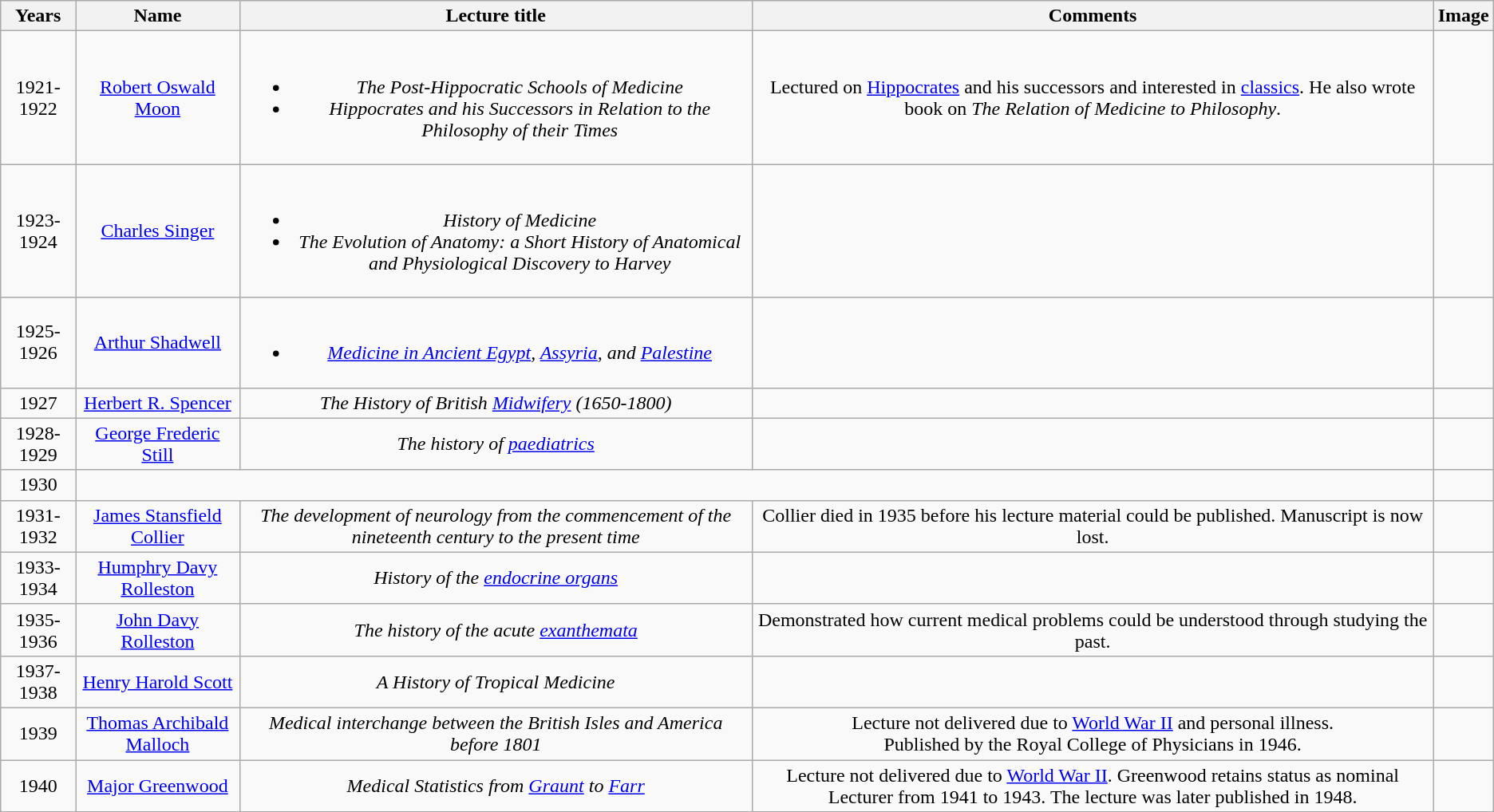<table class="wikitable sortable sticky-header" style=text-align:center;>
<tr>
<th>Years</th>
<th>Name</th>
<th>Lecture title</th>
<th>Comments</th>
<th>Image</th>
</tr>
<tr>
<td>1921-1922</td>
<td><a href='#'>Robert Oswald Moon</a></td>
<td><br><ul><li><em>The Post-Hippocratic Schools of Medicine</em></li><li><em>Hippocrates and his Successors in Relation to the Philosophy of their Times</em></li></ul></td>
<td>Lectured on <a href='#'>Hippocrates</a> and his successors and interested in <a href='#'>classics</a>. He also wrote book on <em>The Relation of Medicine to Philosophy</em>.</td>
</tr>
<tr>
<td>1923-1924</td>
<td><a href='#'>Charles Singer</a></td>
<td><br><ul><li><em>History of Medicine</em></li><li><em>The Evolution of Anatomy: a Short History of Anatomical and Physiological Discovery to Harvey</em></li></ul></td>
<td></td>
<td></td>
</tr>
<tr>
<td>1925-1926</td>
<td><a href='#'>Arthur Shadwell</a></td>
<td><br><ul><li><em><a href='#'>Medicine in Ancient Egypt</a>, <a href='#'>Assyria</a>, and <a href='#'>Palestine</a></em></li></ul></td>
<td></td>
<td></td>
</tr>
<tr>
<td>1927</td>
<td><a href='#'>Herbert R. Spencer</a></td>
<td><em>The History of British <a href='#'>Midwifery</a> (1650-1800)</em></td>
<td></td>
<td></td>
</tr>
<tr>
<td>1928-1929</td>
<td><a href='#'>George Frederic Still</a></td>
<td><em>The history of <a href='#'>paediatrics</a></em></td>
<td></td>
<td></td>
</tr>
<tr>
<td>1930</td>
<td colspan="3"></td>
<td></td>
</tr>
<tr>
<td>1931-1932</td>
<td><a href='#'>James Stansfield Collier</a></td>
<td><em>The development of neurology from the commencement of the nineteenth century to the present time</em></td>
<td>Collier died in 1935 before his lecture material could be published. Manuscript is now lost.</td>
<td></td>
</tr>
<tr>
<td>1933-1934</td>
<td><a href='#'>Humphry Davy Rolleston</a></td>
<td><em>History of the <a href='#'>endocrine organs</a></em></td>
<td></td>
<td></td>
</tr>
<tr>
<td>1935-1936</td>
<td><a href='#'>John Davy Rolleston</a></td>
<td><em>The history of the acute <a href='#'>exanthemata</a></em></td>
<td>Demonstrated how current medical problems could be understood through studying the past.</td>
<td></td>
</tr>
<tr>
<td>1937-1938</td>
<td><a href='#'>Henry Harold Scott</a></td>
<td><em>A History of Tropical Medicine</em></td>
<td></td>
<td></td>
</tr>
<tr>
<td>1939</td>
<td><a href='#'>Thomas Archibald Malloch</a></td>
<td><em>Medical interchange between the British Isles and America before 1801</em></td>
<td>Lecture not delivered due to <a href='#'>World War II</a> and personal illness.<br>Published by the Royal College of Physicians in 1946.</td>
<td></td>
</tr>
<tr>
<td>1940</td>
<td><a href='#'>Major Greenwood</a></td>
<td><em>Medical Statistics from <a href='#'>Graunt</a> to <a href='#'>Farr</a></em></td>
<td>Lecture not delivered due to <a href='#'>World War II</a>. Greenwood retains status as nominal Lecturer from 1941 to 1943. The lecture was later published in 1948.</td>
<td></td>
</tr>
<tr>
</tr>
</table>
